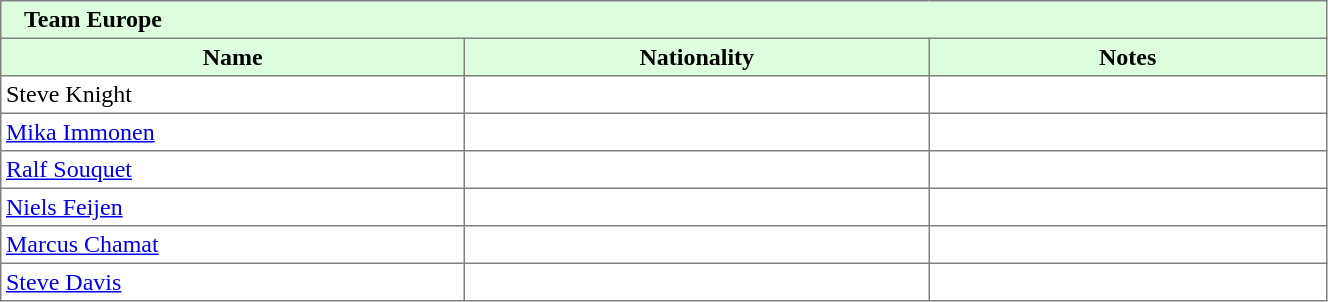<table border="1" cellpadding="3" width="70%" style="border-collapse: collapse;">
<tr bgcolor="#ddffdd">
<td colspan=3>   <strong>Team Europe</strong></td>
</tr>
<tr bgcolor="#ddffdd">
<th width=35%>Name</th>
<th width=35%>Nationality</th>
<th width=30%>Notes</th>
</tr>
<tr>
<td>Steve Knight</td>
<td></td>
<td></td>
</tr>
<tr>
<td><a href='#'>Mika Immonen</a></td>
<td></td>
<td></td>
</tr>
<tr>
<td><a href='#'>Ralf Souquet</a></td>
<td></td>
<td></td>
</tr>
<tr>
<td><a href='#'>Niels Feijen</a></td>
<td></td>
<td></td>
</tr>
<tr>
<td><a href='#'>Marcus Chamat</a></td>
<td></td>
<td></td>
</tr>
<tr>
<td><a href='#'>Steve Davis</a></td>
<td></td>
<td></td>
</tr>
</table>
